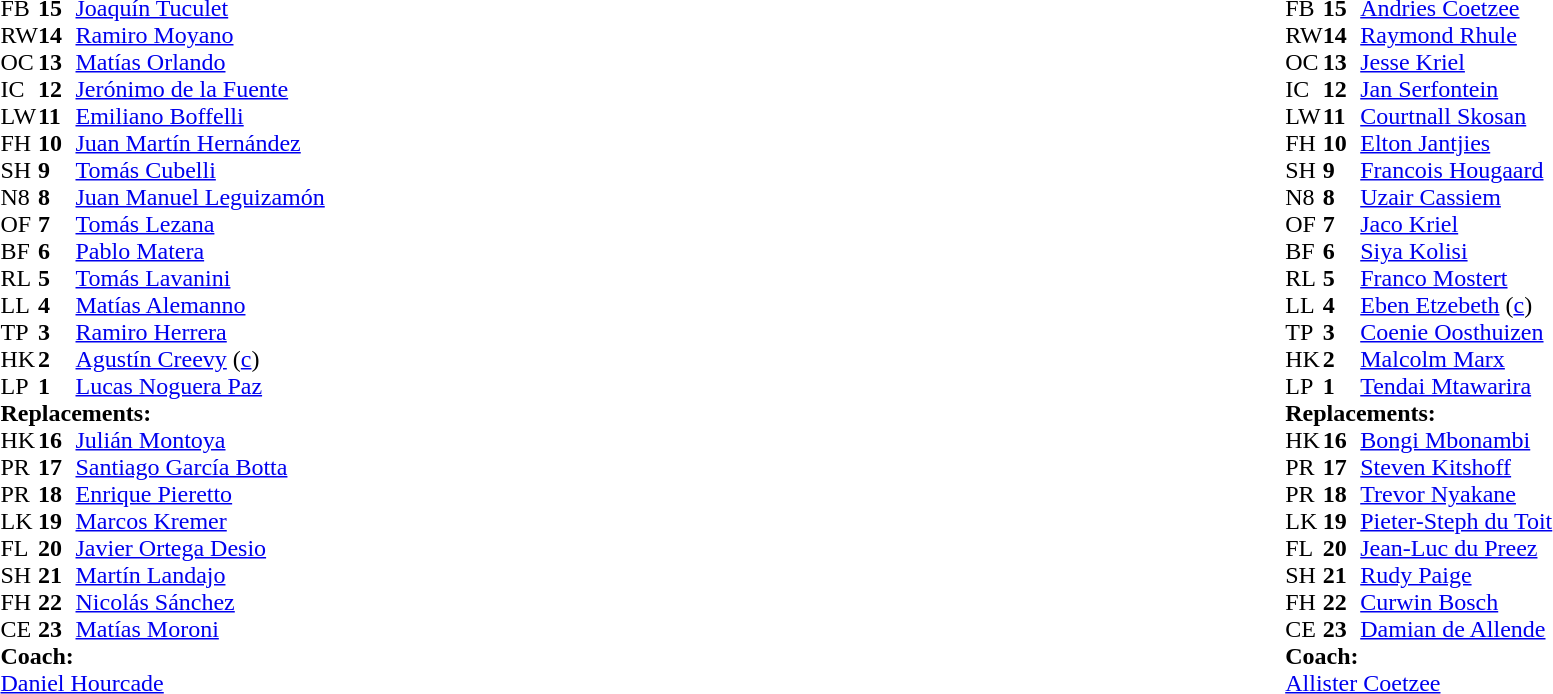<table style="width:100%;">
<tr>
<td style="vertical-align:top; width:50%"><br><table cellspacing="0" cellpadding="0">
<tr>
<th width="25"></th>
<th width="25"></th>
</tr>
<tr>
<td>FB</td>
<td><strong>15</strong></td>
<td><a href='#'>Joaquín Tuculet</a></td>
</tr>
<tr>
<td>RW</td>
<td><strong>14</strong></td>
<td><a href='#'>Ramiro Moyano</a></td>
<td></td>
<td></td>
</tr>
<tr>
<td>OC</td>
<td><strong>13</strong></td>
<td><a href='#'>Matías Orlando</a></td>
</tr>
<tr>
<td>IC</td>
<td><strong>12</strong></td>
<td><a href='#'>Jerónimo de la Fuente</a></td>
</tr>
<tr>
<td>LW</td>
<td><strong>11</strong></td>
<td><a href='#'>Emiliano Boffelli</a></td>
</tr>
<tr>
<td>FH</td>
<td><strong>10</strong></td>
<td><a href='#'>Juan Martín Hernández</a></td>
<td></td>
<td></td>
</tr>
<tr>
<td>SH</td>
<td><strong>9</strong></td>
<td><a href='#'>Tomás Cubelli</a></td>
<td></td>
<td></td>
</tr>
<tr>
<td>N8</td>
<td><strong>8</strong></td>
<td><a href='#'>Juan Manuel Leguizamón</a></td>
<td></td>
</tr>
<tr>
<td>OF</td>
<td><strong>7</strong></td>
<td><a href='#'>Tomás Lezana</a></td>
<td></td>
<td></td>
</tr>
<tr>
<td>BF</td>
<td><strong>6</strong></td>
<td><a href='#'>Pablo Matera</a></td>
<td></td>
<td></td>
</tr>
<tr>
<td>RL</td>
<td><strong>5</strong></td>
<td><a href='#'>Tomás Lavanini</a></td>
<td></td>
</tr>
<tr>
<td>LL</td>
<td><strong>4</strong></td>
<td><a href='#'>Matías Alemanno</a></td>
</tr>
<tr>
<td>TP</td>
<td><strong>3</strong></td>
<td><a href='#'>Ramiro Herrera</a></td>
<td></td>
<td></td>
</tr>
<tr>
<td>HK</td>
<td><strong>2</strong></td>
<td><a href='#'>Agustín Creevy</a> (<a href='#'>c</a>)</td>
<td></td>
<td></td>
</tr>
<tr>
<td>LP</td>
<td><strong>1</strong></td>
<td><a href='#'>Lucas Noguera Paz</a></td>
</tr>
<tr>
<td colspan="3"><strong>Replacements:</strong></td>
</tr>
<tr>
<td>HK</td>
<td><strong>16</strong></td>
<td><a href='#'>Julián Montoya</a></td>
<td></td>
<td></td>
</tr>
<tr>
<td>PR</td>
<td><strong>17</strong></td>
<td><a href='#'>Santiago García Botta</a></td>
</tr>
<tr>
<td>PR</td>
<td><strong>18</strong></td>
<td><a href='#'>Enrique Pieretto</a></td>
<td></td>
<td></td>
</tr>
<tr>
<td>LK</td>
<td><strong>19</strong></td>
<td><a href='#'>Marcos Kremer</a></td>
<td></td>
<td></td>
</tr>
<tr>
<td>FL</td>
<td><strong>20</strong></td>
<td><a href='#'>Javier Ortega Desio</a></td>
<td></td>
<td></td>
</tr>
<tr>
<td>SH</td>
<td><strong>21</strong></td>
<td><a href='#'>Martín Landajo</a></td>
<td></td>
<td></td>
</tr>
<tr>
<td>FH</td>
<td><strong>22</strong></td>
<td><a href='#'>Nicolás Sánchez</a></td>
<td></td>
<td></td>
</tr>
<tr>
<td>CE</td>
<td><strong>23</strong></td>
<td><a href='#'>Matías Moroni</a></td>
<td></td>
<td></td>
</tr>
<tr>
<td colspan="3"><strong>Coach:</strong></td>
</tr>
<tr>
<td colspan="4"> <a href='#'>Daniel Hourcade</a></td>
</tr>
</table>
</td>
<td style="vertical-align:top"></td>
<td style="vertical-align:top; width:50%"><br><table cellspacing="0" cellpadding="0" style="margin:auto">
<tr>
<th width="25"></th>
<th width="25"></th>
</tr>
<tr>
<td>FB</td>
<td><strong>15</strong></td>
<td><a href='#'>Andries Coetzee</a></td>
<td></td>
</tr>
<tr>
<td>RW</td>
<td><strong>14</strong></td>
<td><a href='#'>Raymond Rhule</a></td>
</tr>
<tr>
<td>OC</td>
<td><strong>13</strong></td>
<td><a href='#'>Jesse Kriel</a></td>
</tr>
<tr>
<td>IC</td>
<td><strong>12</strong></td>
<td><a href='#'>Jan Serfontein</a></td>
<td></td>
<td></td>
</tr>
<tr>
<td>LW</td>
<td><strong>11</strong></td>
<td><a href='#'>Courtnall Skosan</a></td>
</tr>
<tr>
<td>FH</td>
<td><strong>10</strong></td>
<td><a href='#'>Elton Jantjies</a></td>
</tr>
<tr>
<td>SH</td>
<td><strong>9</strong></td>
<td><a href='#'>Francois Hougaard</a></td>
<td></td>
<td></td>
</tr>
<tr>
<td>N8</td>
<td><strong>8</strong></td>
<td><a href='#'>Uzair Cassiem</a></td>
<td></td>
<td></td>
</tr>
<tr>
<td>OF</td>
<td><strong>7</strong></td>
<td><a href='#'>Jaco Kriel</a></td>
</tr>
<tr>
<td>BF</td>
<td><strong>6</strong></td>
<td><a href='#'>Siya Kolisi</a></td>
</tr>
<tr>
<td>RL</td>
<td><strong>5</strong></td>
<td><a href='#'>Franco Mostert</a></td>
<td></td>
<td></td>
</tr>
<tr>
<td>LL</td>
<td><strong>4</strong></td>
<td><a href='#'>Eben Etzebeth</a> (<a href='#'>c</a>)</td>
</tr>
<tr>
<td>TP</td>
<td><strong>3</strong></td>
<td><a href='#'>Coenie Oosthuizen</a></td>
<td></td>
<td></td>
</tr>
<tr>
<td>HK</td>
<td><strong>2</strong></td>
<td><a href='#'>Malcolm Marx</a></td>
<td></td>
<td></td>
</tr>
<tr>
<td>LP</td>
<td><strong>1</strong></td>
<td><a href='#'>Tendai Mtawarira</a></td>
<td></td>
<td></td>
</tr>
<tr>
<td colspan="3"><strong>Replacements:</strong></td>
</tr>
<tr>
<td>HK</td>
<td><strong>16</strong></td>
<td><a href='#'>Bongi Mbonambi</a></td>
<td></td>
<td></td>
</tr>
<tr>
<td>PR</td>
<td><strong>17</strong></td>
<td><a href='#'>Steven Kitshoff</a></td>
<td></td>
<td></td>
</tr>
<tr>
<td>PR</td>
<td><strong>18</strong></td>
<td><a href='#'>Trevor Nyakane</a></td>
<td></td>
<td></td>
</tr>
<tr>
<td>LK</td>
<td><strong>19</strong></td>
<td><a href='#'>Pieter-Steph du Toit</a></td>
<td></td>
<td></td>
</tr>
<tr>
<td>FL</td>
<td><strong>20</strong></td>
<td><a href='#'>Jean-Luc du Preez</a></td>
<td></td>
<td></td>
</tr>
<tr>
<td>SH</td>
<td><strong>21</strong></td>
<td><a href='#'>Rudy Paige</a></td>
<td></td>
<td></td>
</tr>
<tr>
<td>FH</td>
<td><strong>22</strong></td>
<td><a href='#'>Curwin Bosch</a></td>
</tr>
<tr>
<td>CE</td>
<td><strong>23</strong></td>
<td><a href='#'>Damian de Allende</a></td>
<td></td>
<td></td>
</tr>
<tr>
<td colspan="3"><strong>Coach:</strong></td>
</tr>
<tr>
<td colspan="4"> <a href='#'>Allister Coetzee</a></td>
</tr>
</table>
</td>
</tr>
</table>
